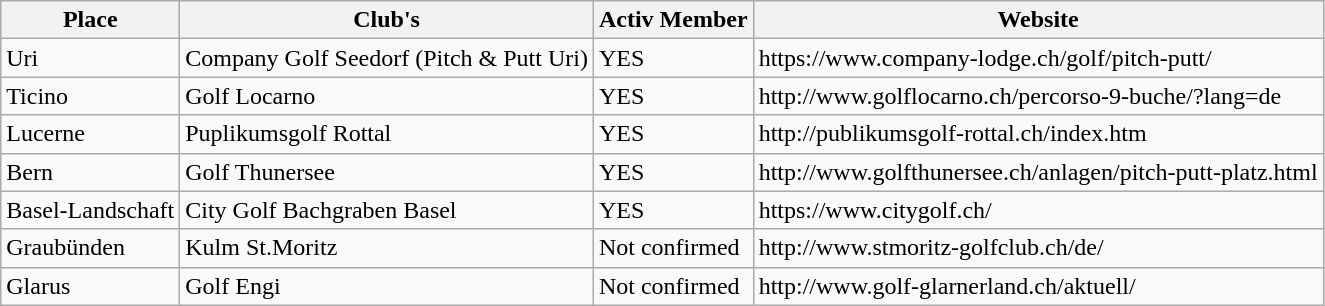<table class="wikitable">
<tr>
<th>Place</th>
<th>Club's</th>
<th>Activ Member</th>
<th>Website</th>
</tr>
<tr>
<td> Uri</td>
<td>Company Golf Seedorf (Pitch & Putt Uri)</td>
<td>YES</td>
<td>https://www.company-lodge.ch/golf/pitch-putt/</td>
</tr>
<tr>
<td> Ticino</td>
<td>Golf Locarno</td>
<td>YES</td>
<td>http://www.golflocarno.ch/percorso-9-buche/?lang=de</td>
</tr>
<tr>
<td> Lucerne</td>
<td>Puplikumsgolf Rottal</td>
<td>YES</td>
<td>http://publikumsgolf-rottal.ch/index.htm</td>
</tr>
<tr>
<td> Bern</td>
<td>Golf Thunersee</td>
<td>YES</td>
<td>http://www.golfthunersee.ch/anlagen/pitch-putt-platz.html</td>
</tr>
<tr>
<td> Basel-Landschaft</td>
<td>City Golf Bachgraben Basel</td>
<td>YES</td>
<td>https://www.citygolf.ch/</td>
</tr>
<tr>
<td> Graubünden</td>
<td>Kulm St.Moritz</td>
<td>Not confirmed</td>
<td>http://www.stmoritz-golfclub.ch/de/</td>
</tr>
<tr>
<td> Glarus</td>
<td>Golf Engi</td>
<td>Not confirmed</td>
<td>http://www.golf-glarnerland.ch/aktuell/</td>
</tr>
</table>
